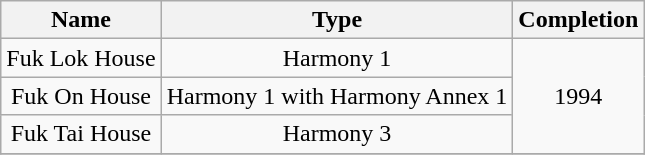<table class="wikitable" style="text-align: center">
<tr>
<th>Name</th>
<th>Type</th>
<th>Completion</th>
</tr>
<tr>
<td>Fuk Lok House</td>
<td>Harmony 1</td>
<td rowspan="3">1994</td>
</tr>
<tr>
<td>Fuk On House</td>
<td>Harmony 1 with Harmony Annex 1</td>
</tr>
<tr>
<td>Fuk Tai House</td>
<td rowspan="1">Harmony 3</td>
</tr>
<tr>
</tr>
</table>
